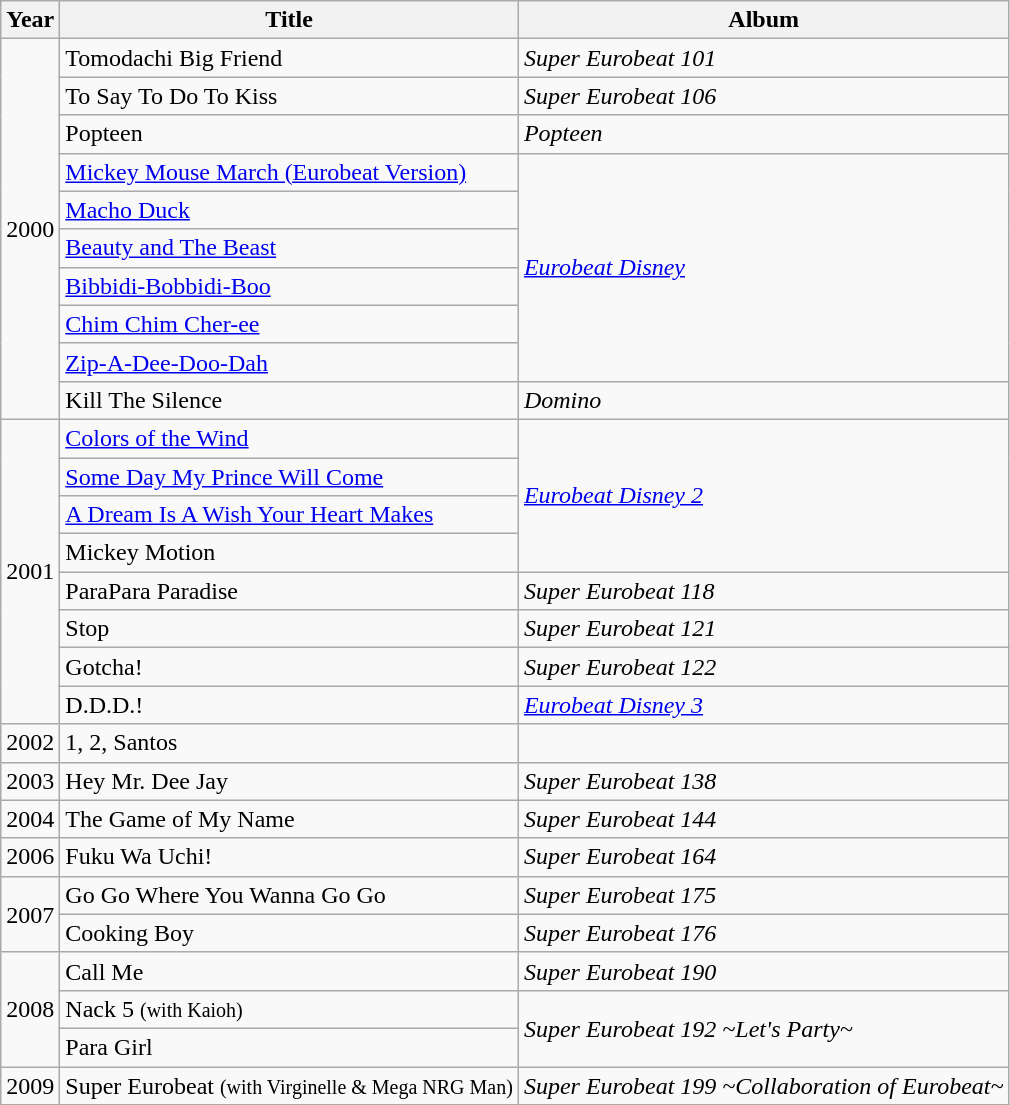<table class="wikitable">
<tr>
<th>Year</th>
<th>Title</th>
<th>Album</th>
</tr>
<tr>
<td rowspan="10">2000</td>
<td>Tomodachi Big Friend</td>
<td><em> Super Eurobeat 101 </em></td>
</tr>
<tr>
<td>To Say To Do To Kiss</td>
<td><em> Super Eurobeat 106 </em></td>
</tr>
<tr>
<td>Popteen</td>
<td><em> Popteen </em></td>
</tr>
<tr>
<td><a href='#'> Mickey Mouse March (Eurobeat Version)</a></td>
<td rowspan="6"><em> <a href='#'>Eurobeat Disney</a> </em></td>
</tr>
<tr>
<td><a href='#'>Macho Duck</a></td>
</tr>
<tr>
<td><a href='#'>Beauty and The Beast</a></td>
</tr>
<tr>
<td><a href='#'>Bibbidi-Bobbidi-Boo</a></td>
</tr>
<tr>
<td><a href='#'>Chim Chim Cher-ee</a></td>
</tr>
<tr>
<td><a href='#'>Zip-A-Dee-Doo-Dah</a></td>
</tr>
<tr>
<td>Kill The Silence</td>
<td><em> Domino </em></td>
</tr>
<tr>
<td rowspan="8">2001</td>
<td><a href='#'>Colors of the Wind</a></td>
<td rowspan="4"><em> <a href='#'>Eurobeat Disney 2</a> </em></td>
</tr>
<tr>
<td><a href='#'>Some Day My Prince Will Come</a></td>
</tr>
<tr>
<td><a href='#'>A Dream Is A Wish Your Heart Makes</a></td>
</tr>
<tr>
<td>Mickey Motion</td>
</tr>
<tr>
<td>ParaPara Paradise</td>
<td><em> Super Eurobeat 118 </em></td>
</tr>
<tr>
<td>Stop</td>
<td><em> Super Eurobeat 121 </em></td>
</tr>
<tr>
<td>Gotcha!</td>
<td><em> Super Eurobeat 122 </em></td>
</tr>
<tr>
<td>D.D.D.!</td>
<td><em> <a href='#'>Eurobeat Disney 3</a> </em></td>
</tr>
<tr>
<td>2002</td>
<td>1, 2, Santos</td>
</tr>
<tr>
<td>2003</td>
<td>Hey Mr. Dee Jay</td>
<td><em> Super Eurobeat 138 </em></td>
</tr>
<tr>
<td>2004</td>
<td>The Game of My Name</td>
<td><em> Super Eurobeat 144 </em></td>
</tr>
<tr>
<td>2006</td>
<td>Fuku Wa Uchi!</td>
<td><em> Super Eurobeat 164 </em></td>
</tr>
<tr>
<td rowspan="2">2007</td>
<td>Go Go Where You Wanna Go Go</td>
<td><em> Super Eurobeat 175 </em></td>
</tr>
<tr>
<td>Cooking Boy</td>
<td><em> Super Eurobeat 176 </em></td>
</tr>
<tr>
<td rowspan="3">2008</td>
<td>Call Me</td>
<td><em> Super Eurobeat 190 </em></td>
</tr>
<tr>
<td>Nack 5 <small>(with Kaioh)</small></td>
<td rowspan="2"><em> Super Eurobeat 192 ~Let's Party~ </em></td>
</tr>
<tr>
<td>Para Girl</td>
</tr>
<tr>
<td>2009</td>
<td>Super Eurobeat <small>(with Virginelle & Mega NRG Man)</small></td>
<td><em> Super Eurobeat 199 ~Collaboration of Eurobeat~ </em></td>
</tr>
</table>
